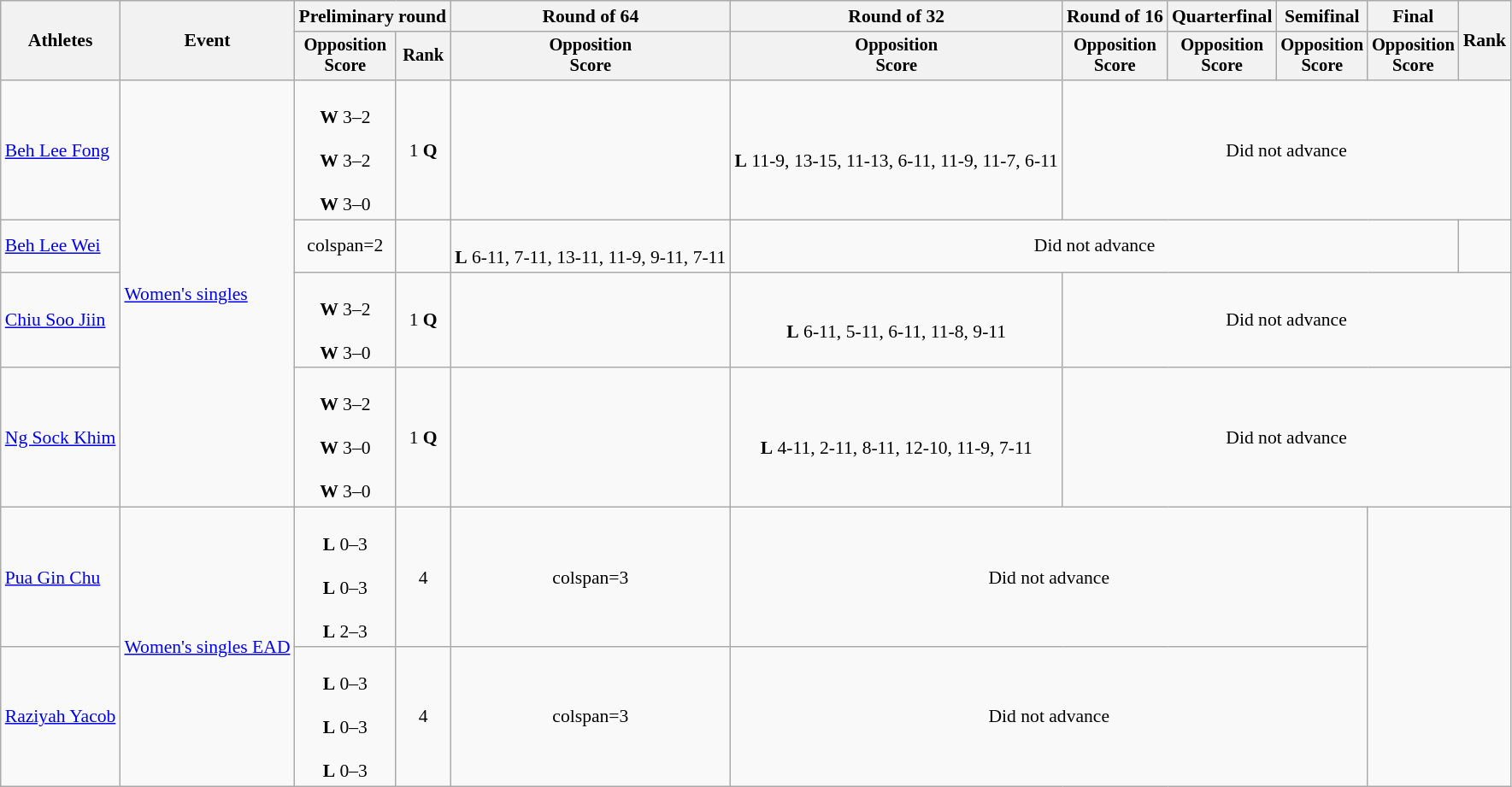<table class="wikitable" style="font-size:90%">
<tr>
<th rowspan=2>Athletes</th>
<th rowspan=2>Event</th>
<th colspan=2>Preliminary round</th>
<th>Round of 64</th>
<th>Round of 32</th>
<th>Round of 16</th>
<th>Quarterfinal</th>
<th>Semifinal</th>
<th>Final</th>
<th rowspan=2>Rank</th>
</tr>
<tr style="font-size:95%">
<th>Opposition<br>Score</th>
<th>Rank</th>
<th>Opposition<br>Score</th>
<th>Opposition<br>Score</th>
<th>Opposition<br>Score</th>
<th>Opposition<br>Score</th>
<th>Opposition<br>Score</th>
<th>Opposition<br>Score</th>
</tr>
<tr align=center>
<td align=left><a href='#'>Beh Lee Fong</a></td>
<td align=left rowspan=4><a href='#'>Women's singles</a></td>
<td><br><strong>W</strong> 3–2<br><br><strong>W</strong> 3–2<br><br><strong>W</strong> 3–0</td>
<td>1 <strong>Q</strong></td>
<td></td>
<td><br><strong>L</strong> 11-9, 13-15, 11-13, 6-11, 11-9, 11-7, 6-11</td>
<td colspan=5>Did not advance</td>
</tr>
<tr align=center>
<td align=left><a href='#'>Beh Lee Wei</a></td>
<td>colspan=2 </td>
<td></td>
<td><br><strong>L</strong> 6-11, 7-11, 13-11, 11-9, 9-11, 7-11</td>
<td colspan=5>Did not advance</td>
</tr>
<tr align=center>
<td align=left><a href='#'>Chiu Soo Jiin</a></td>
<td><br><strong>W</strong> 3–2<br><br><strong>W</strong> 3–0</td>
<td>1 <strong>Q</strong></td>
<td></td>
<td><br><strong>L</strong> 6-11, 5-11, 6-11, 11-8, 9-11</td>
<td colspan=5>Did not advance</td>
</tr>
<tr align=center>
<td align=left><a href='#'>Ng Sock Khim</a></td>
<td><br><strong>W</strong> 3–2<br><br><strong>W</strong> 3–0<br><br><strong>W</strong> 3–0</td>
<td>1 <strong>Q</strong></td>
<td></td>
<td><br><strong>L</strong> 4-11, 2-11, 8-11, 12-10, 11-9, 7-11</td>
<td colspan=5>Did not advance</td>
</tr>
<tr align=center>
<td align=left><a href='#'>Pua Gin Chu</a></td>
<td align=left rowspan=2><a href='#'>Women's singles EAD</a></td>
<td><br><strong>L</strong> 0–3<br><br><strong>L</strong> 0–3<br><br><strong>L</strong> 2–3</td>
<td>4</td>
<td>colspan=3 </td>
<td colspan=4>Did not advance</td>
</tr>
<tr align=center>
<td align=left><a href='#'>Raziyah Yacob</a></td>
<td><br><strong>L</strong> 0–3<br><br><strong>L</strong> 0–3<br><br><strong>L</strong> 0–3</td>
<td>4</td>
<td>colspan=3 </td>
<td colspan=4>Did not advance</td>
</tr>
</table>
